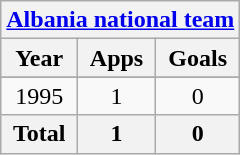<table class="wikitable" style="text-align:center">
<tr>
<th colspan=3><a href='#'>Albania national team</a></th>
</tr>
<tr>
<th>Year</th>
<th>Apps</th>
<th>Goals</th>
</tr>
<tr>
</tr>
<tr>
<td>1995</td>
<td>1</td>
<td>0</td>
</tr>
<tr>
<th>Total</th>
<th>1</th>
<th>0</th>
</tr>
</table>
